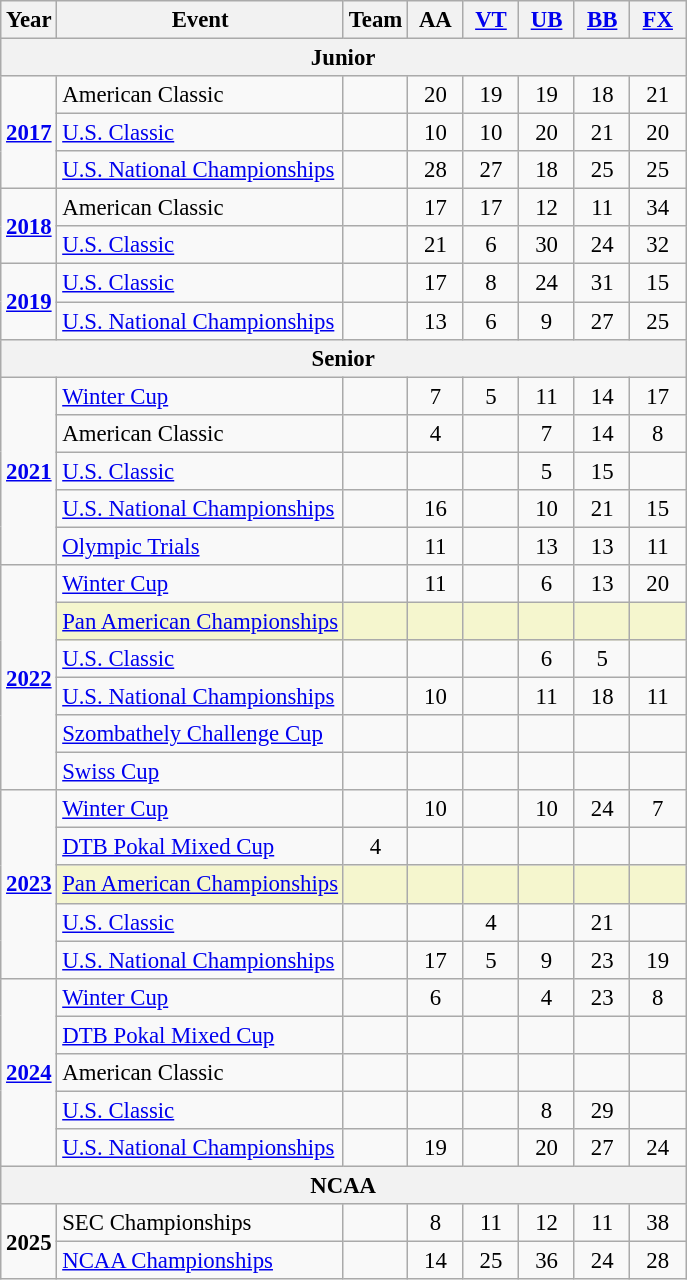<table class="wikitable" style="text-align:center; font-size:95%;">
<tr>
<th align=center>Year</th>
<th align=center>Event</th>
<th style="width:30px;">Team</th>
<th style="width:30px;">AA</th>
<th style="width:30px;"><a href='#'>VT</a></th>
<th style="width:30px;"><a href='#'>UB</a></th>
<th style="width:30px;"><a href='#'>BB</a></th>
<th style="width:30px;"><a href='#'>FX</a></th>
</tr>
<tr>
<th colspan="8">Junior</th>
</tr>
<tr>
<td rowspan="3"><strong><a href='#'>2017</a></strong></td>
<td align=left>American Classic</td>
<td></td>
<td>20</td>
<td>19</td>
<td>19</td>
<td>18</td>
<td>21</td>
</tr>
<tr>
<td align=left><a href='#'>U.S. Classic</a></td>
<td></td>
<td>10</td>
<td>10</td>
<td>20</td>
<td>21</td>
<td>20</td>
</tr>
<tr>
<td align=left><a href='#'>U.S. National Championships</a></td>
<td></td>
<td>28</td>
<td>27</td>
<td>18</td>
<td>25</td>
<td>25</td>
</tr>
<tr>
<td rowspan="2"><strong><a href='#'>2018</a></strong></td>
<td align=left>American Classic</td>
<td></td>
<td>17</td>
<td>17</td>
<td>12</td>
<td>11</td>
<td>34</td>
</tr>
<tr>
<td align=left><a href='#'>U.S. Classic</a></td>
<td></td>
<td>21</td>
<td>6</td>
<td>30</td>
<td>24</td>
<td>32</td>
</tr>
<tr>
<td rowspan="2"><strong><a href='#'>2019</a></strong></td>
<td align=left><a href='#'>U.S. Classic</a></td>
<td></td>
<td>17</td>
<td>8</td>
<td>24</td>
<td>31</td>
<td>15</td>
</tr>
<tr>
<td align=left><a href='#'>U.S. National Championships</a></td>
<td></td>
<td>13</td>
<td>6</td>
<td>9</td>
<td>27</td>
<td>25</td>
</tr>
<tr>
<th colspan="8">Senior</th>
</tr>
<tr>
<td rowspan="5"><strong><a href='#'>2021</a></strong></td>
<td align=left><a href='#'>Winter Cup</a></td>
<td></td>
<td>7</td>
<td>5</td>
<td>11</td>
<td>14</td>
<td>17</td>
</tr>
<tr>
<td align=left>American Classic</td>
<td></td>
<td>4</td>
<td></td>
<td>7</td>
<td>14</td>
<td>8</td>
</tr>
<tr>
<td align=left><a href='#'>U.S. Classic</a></td>
<td></td>
<td></td>
<td></td>
<td>5</td>
<td>15</td>
<td></td>
</tr>
<tr>
<td align=left><a href='#'>U.S. National Championships</a></td>
<td></td>
<td>16</td>
<td></td>
<td>10</td>
<td>21</td>
<td>15</td>
</tr>
<tr>
<td align=left><a href='#'>Olympic Trials</a></td>
<td></td>
<td>11</td>
<td></td>
<td>13</td>
<td>13</td>
<td>11</td>
</tr>
<tr>
<td rowspan="6"><strong><a href='#'>2022</a></strong></td>
<td align=left><a href='#'>Winter Cup</a></td>
<td></td>
<td>11</td>
<td></td>
<td>6</td>
<td>13</td>
<td>20</td>
</tr>
<tr bgcolor=#F5F6CE>
<td align=left><a href='#'>Pan American Championships</a></td>
<td></td>
<td></td>
<td></td>
<td></td>
<td></td>
<td></td>
</tr>
<tr>
<td align=left><a href='#'>U.S. Classic</a></td>
<td></td>
<td></td>
<td></td>
<td>6</td>
<td>5</td>
<td></td>
</tr>
<tr>
<td align=left><a href='#'>U.S. National Championships</a></td>
<td></td>
<td>10</td>
<td></td>
<td>11</td>
<td>18</td>
<td>11</td>
</tr>
<tr>
<td align=left><a href='#'>Szombathely Challenge Cup</a></td>
<td></td>
<td></td>
<td></td>
<td></td>
<td></td>
<td></td>
</tr>
<tr>
<td align=left><a href='#'>Swiss Cup</a></td>
<td></td>
<td></td>
<td></td>
<td></td>
<td></td>
<td></td>
</tr>
<tr>
<td rowspan="5"><strong><a href='#'>2023</a></strong></td>
<td align=left><a href='#'>Winter Cup</a></td>
<td></td>
<td>10</td>
<td></td>
<td>10</td>
<td>24</td>
<td>7</td>
</tr>
<tr>
<td align=left><a href='#'>DTB Pokal Mixed Cup</a></td>
<td>4</td>
<td></td>
<td></td>
<td></td>
<td></td>
<td></td>
</tr>
<tr bgcolor=#F5F6CE>
<td align=left><a href='#'>Pan American Championships</a></td>
<td></td>
<td></td>
<td></td>
<td></td>
<td></td>
<td></td>
</tr>
<tr>
<td align=left><a href='#'>U.S. Classic</a></td>
<td></td>
<td></td>
<td>4</td>
<td></td>
<td>21</td>
<td></td>
</tr>
<tr>
<td align=left><a href='#'>U.S. National Championships</a></td>
<td></td>
<td>17</td>
<td>5</td>
<td>9</td>
<td>23</td>
<td>19</td>
</tr>
<tr>
<td rowspan="5"><strong><a href='#'>2024</a></strong></td>
<td align=left><a href='#'>Winter Cup</a></td>
<td></td>
<td>6</td>
<td></td>
<td>4</td>
<td>23</td>
<td>8</td>
</tr>
<tr>
<td align=left><a href='#'>DTB Pokal Mixed Cup</a></td>
<td></td>
<td></td>
<td></td>
<td></td>
<td></td>
<td></td>
</tr>
<tr>
<td align=left>American Classic</td>
<td></td>
<td></td>
<td></td>
<td></td>
<td></td>
<td></td>
</tr>
<tr>
<td align=left><a href='#'>U.S. Classic</a></td>
<td></td>
<td></td>
<td></td>
<td>8</td>
<td>29</td>
<td></td>
</tr>
<tr>
<td align=left><a href='#'>U.S. National Championships</a></td>
<td></td>
<td>19</td>
<td></td>
<td>20</td>
<td>27</td>
<td>24</td>
</tr>
<tr>
<th colspan="8"><strong>NCAA</strong></th>
</tr>
<tr>
<td rowspan="2"><strong>2025</strong></td>
<td align=left>SEC Championships</td>
<td></td>
<td>8</td>
<td>11</td>
<td>12</td>
<td>11</td>
<td>38</td>
</tr>
<tr>
<td align=left><a href='#'>NCAA Championships</a></td>
<td></td>
<td>14</td>
<td>25</td>
<td>36</td>
<td>24</td>
<td>28</td>
</tr>
</table>
